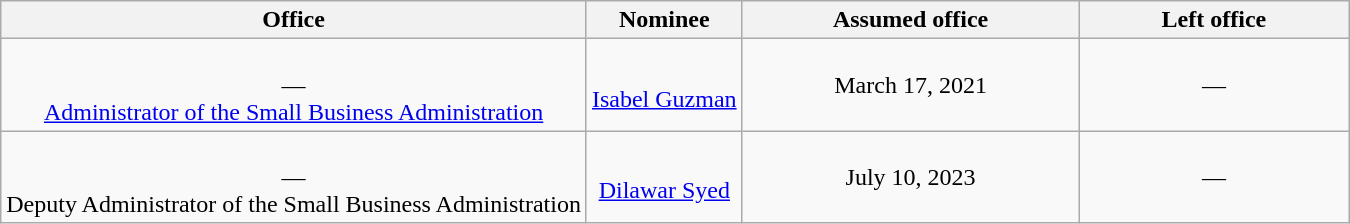<table class="wikitable sortable" style="text-align:center">
<tr>
<th>Office</th>
<th>Nominee</th>
<th style="width:25%;" data-sort-type="date">Assumed office</th>
<th style="width:20%;" data-sort-type="date">Left office</th>
</tr>
<tr>
<td><br>—<br><a href='#'>Administrator of the Small Business Administration</a></td>
<td><br><a href='#'>Isabel Guzman</a></td>
<td>March 17, 2021<br></td>
<td>—</td>
</tr>
<tr>
<td><br>—<br>Deputy Administrator of the Small Business Administration</td>
<td><br><a href='#'>Dilawar Syed</a></td>
<td>July 10, 2023<br></td>
<td>—</td>
</tr>
</table>
